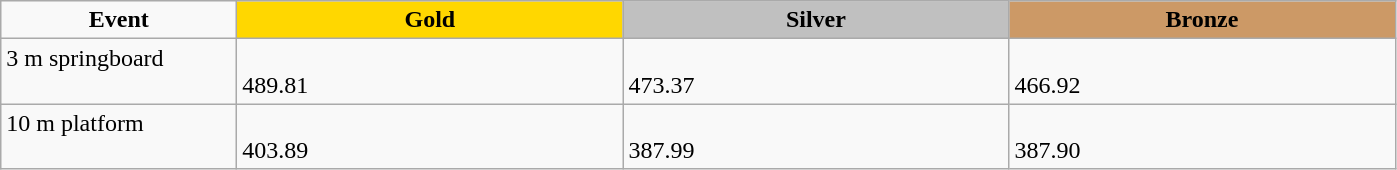<table class="wikitable" style="text-align:left">
<tr align="center">
<td width=150><strong>Event</strong></td>
<td width=250 bgcolor=gold><strong>Gold</strong></td>
<td width=250 bgcolor=silver><strong>Silver</strong></td>
<td width=250 bgcolor=CC9966><strong>Bronze</strong></td>
</tr>
<tr valign="top">
<td>3 m springboard<br><div></div></td>
<td><br>489.81</td>
<td> <br> 473.37</td>
<td><br>466.92</td>
</tr>
<tr valign="top">
<td>10 m platform<br><div></div></td>
<td><br>403.89</td>
<td> <br>387.99</td>
<td><br>387.90</td>
</tr>
</table>
